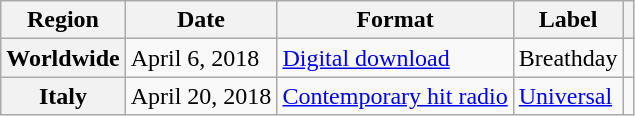<table class="wikitable">
<tr>
<th scope="row">Region</th>
<th scope="row">Date</th>
<th scope="row">Format</th>
<th scope="row">Label</th>
<th scope="row"></th>
</tr>
<tr>
<th scope="row">Worldwide</th>
<td>April 6, 2018</td>
<td><a href='#'>Digital download</a></td>
<td>Breathday</td>
<td></td>
</tr>
<tr>
<th scope="row">Italy</th>
<td>April 20, 2018</td>
<td><a href='#'>Contemporary hit radio</a></td>
<td><a href='#'>Universal</a></td>
<td></td>
</tr>
</table>
